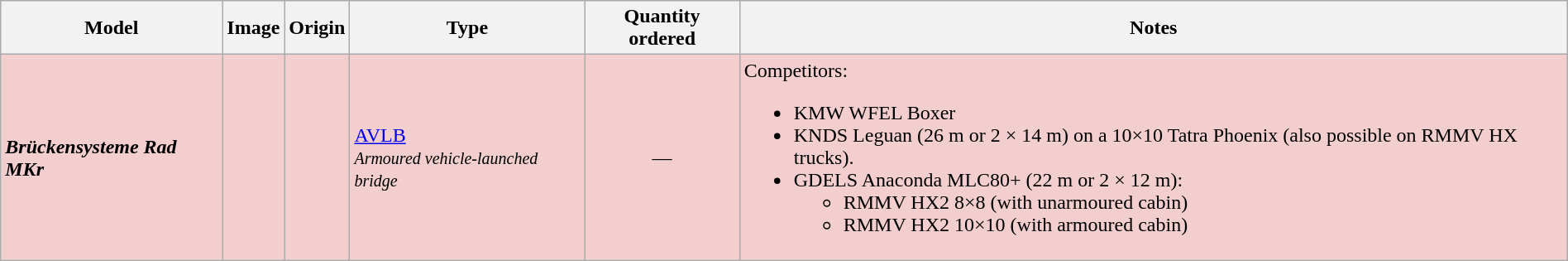<table class="wikitable" style="width:100%;">
<tr>
<th>Model</th>
<th>Image</th>
<th>Origin</th>
<th>Type</th>
<th>Quantity ordered</th>
<th>Notes</th>
</tr>
<tr>
<td style="background: #F2CECE;"><strong><em>Brückensysteme Rad MKr</em></strong></td>
<td style="background: #F2CECE;text-align: center"></td>
<td style="background: #F2CECE;"><small></small></td>
<td style="background: #F2CECE;"><a href='#'>AVLB</a><br><em><small>Armoured vehicle-launched bridge</small></em></td>
<td style="background: #F2CECE;text-align: center">—</td>
<td style="background: #F2CECE;">Competitors:<br><ul><li>KMW WFEL Boxer</li><li>KNDS Leguan (26 m or 2 × 14 m) on a 10×10 Tatra Phoenix (also possible on RMMV HX trucks).</li><li>GDELS Anaconda MLC80+ (22 m or 2 × 12 m):<ul><li>RMMV HX2 8×8 (with unarmoured cabin)</li><li>RMMV HX2 10×10 (with armoured cabin)</li></ul></li></ul></td>
</tr>
</table>
